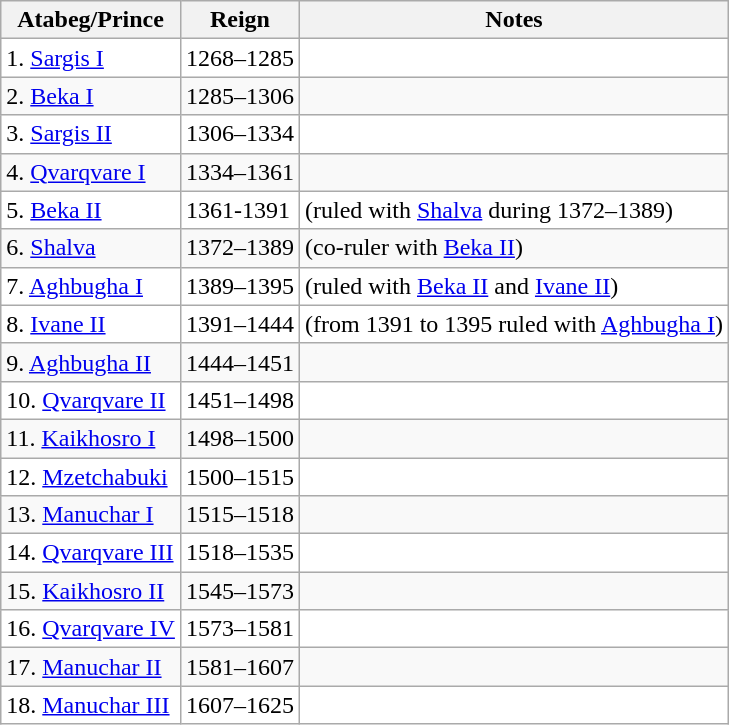<table class="wikitable sortable">
<tr>
<th>Atabeg/Prince</th>
<th>Reign</th>
<th>Notes</th>
</tr>
<tr style="background:#fff;">
<td>1. <a href='#'>Sargis I</a></td>
<td>1268–1285</td>
<td></td>
</tr>
<tr>
<td>2. <a href='#'>Beka I</a></td>
<td>1285–1306</td>
<td></td>
</tr>
<tr style="background:#fff;">
<td>3. <a href='#'>Sargis II</a></td>
<td>1306–1334</td>
<td></td>
</tr>
<tr>
<td>4. <a href='#'>Qvarqvare I</a></td>
<td>1334–1361</td>
<td></td>
</tr>
<tr style="background:#fff;">
<td>5. <a href='#'>Beka II</a></td>
<td>1361-1391</td>
<td>(ruled with <a href='#'>Shalva</a> during 1372–1389)</td>
</tr>
<tr>
<td>6. <a href='#'>Shalva</a></td>
<td>1372–1389</td>
<td>(co-ruler with <a href='#'>Beka II</a>)</td>
</tr>
<tr style="background:#fff;">
<td>7. <a href='#'>Aghbugha I</a></td>
<td>1389–1395</td>
<td>(ruled with <a href='#'>Beka II</a> and <a href='#'>Ivane II</a>)</td>
</tr>
<tr style="background:#fff;">
<td>8. <a href='#'>Ivane II</a></td>
<td>1391–1444</td>
<td>(from 1391 to 1395 ruled with <a href='#'>Aghbugha I</a>)</td>
</tr>
<tr>
<td>9. <a href='#'>Aghbugha II</a></td>
<td>1444–1451</td>
<td></td>
</tr>
<tr style="background:#fff;">
<td>10. <a href='#'>Qvarqvare II</a></td>
<td>1451–1498</td>
<td></td>
</tr>
<tr>
<td>11. <a href='#'>Kaikhosro I</a></td>
<td>1498–1500</td>
<td></td>
</tr>
<tr style="background:#fff;">
<td>12. <a href='#'>Mzetchabuki</a></td>
<td>1500–1515</td>
<td></td>
</tr>
<tr>
<td>13. <a href='#'>Manuchar I</a></td>
<td>1515–1518</td>
<td></td>
</tr>
<tr style="background:#fff;">
<td>14. <a href='#'>Qvarqvare III</a></td>
<td>1518–1535</td>
<td></td>
</tr>
<tr>
<td>15. <a href='#'>Kaikhosro II</a></td>
<td>1545–1573</td>
<td></td>
</tr>
<tr style="background:#fff;">
<td>16. <a href='#'>Qvarqvare IV</a></td>
<td>1573–1581</td>
<td></td>
</tr>
<tr>
<td>17. <a href='#'>Manuchar II</a></td>
<td>1581–1607</td>
<td></td>
</tr>
<tr style="background:#fff;">
<td>18. <a href='#'>Manuchar III</a></td>
<td>1607–1625</td>
<td></td>
</tr>
</table>
